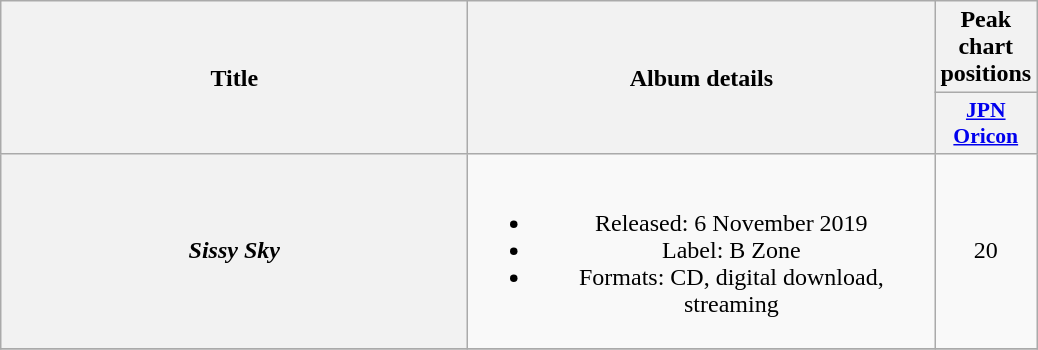<table class="wikitable plainrowheaders" style="text-align:center;">
<tr>
<th scope="col" rowspan="2" style="width:19em;">Title</th>
<th scope="col" rowspan="2" style="width:19em;">Album details</th>
<th scope="col" colspan="1">Peak<br>chart<br>positions</th>
</tr>
<tr>
<th scope="col" style="width:2.9em;font-size:90%;"><a href='#'>JPN<br>Oricon</a><br></th>
</tr>
<tr>
<th scope="row"><em>Sissy Sky</em><br></th>
<td><br><ul><li>Released: 6 November 2019</li><li>Label: B Zone</li><li>Formats: CD, digital download, streaming</li></ul></td>
<td>20</td>
</tr>
<tr>
</tr>
</table>
